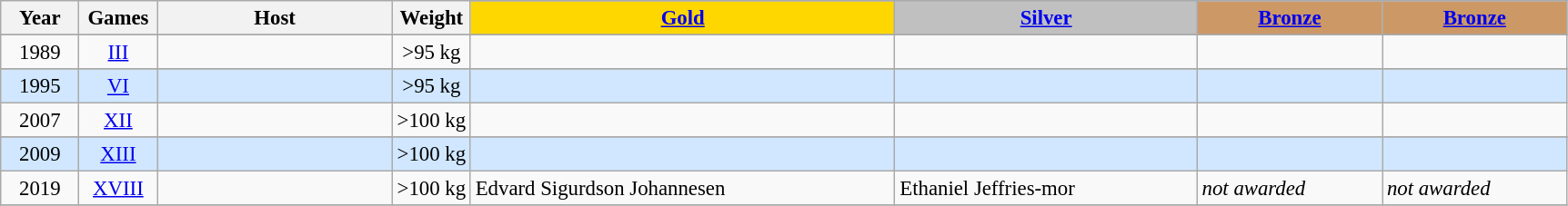<table class="wikitable" style="text-align: center; font-size:95%;">
<tr>
<th rowspan="2" style="width:5%;">Year</th>
<th rowspan="2" style="width:5%;">Games</th>
<th rowspan="2" style="width:15%;">Host</th>
<th rowspan="2" style="width:5%;">Weight</th>
</tr>
<tr>
<th style="background-color: gold"><a href='#'>Gold</a></th>
<th style="background-color: silver"><a href='#'>Silver</a></th>
<th style="background-color: #CC9966"><a href='#'>Bronze</a></th>
<th style="background-color: #CC9966"><a href='#'>Bronze</a></th>
</tr>
<tr>
</tr>
<tr>
<td>1989</td>
<td align=center><a href='#'>III</a></td>
<td align="left"></td>
<td>>95 kg</td>
<td align="left"></td>
<td align="left"></td>
<td></td>
<td></td>
</tr>
<tr>
</tr>
<tr style="text-align:center; background:#d0e7ff;">
<td>1995</td>
<td align=center><a href='#'>VI</a></td>
<td align="left"></td>
<td>>95 kg</td>
<td align="left"></td>
<td align="left"></td>
<td align="left"></td>
<td align="left"></td>
</tr>
<tr>
<td>2007</td>
<td align=center><a href='#'>XII</a></td>
<td align="left"></td>
<td>>100 kg</td>
<td align="left"></td>
<td align="left"></td>
<td align="left"></td>
<td></td>
</tr>
<tr>
</tr>
<tr style="text-align:center; background:#d0e7ff;">
<td>2009</td>
<td align=center><a href='#'>XIII</a></td>
<td align="left"></td>
<td>>100 kg</td>
<td align="left"></td>
<td align="left"></td>
<td align="left"></td>
<td align="left"></td>
</tr>
<tr>
<td>2019</td>
<td align=center><a href='#'>XVIII</a></td>
<td align="left"></td>
<td>>100 kg</td>
<td align="left">Edvard Sigurdson Johannesen <br> </td>
<td align="left">Ethaniel Jeffries-mor <br> </td>
<td align="left"><em>not awarded</em></td>
<td align="left"><em>not awarded</em></td>
</tr>
<tr>
</tr>
</table>
